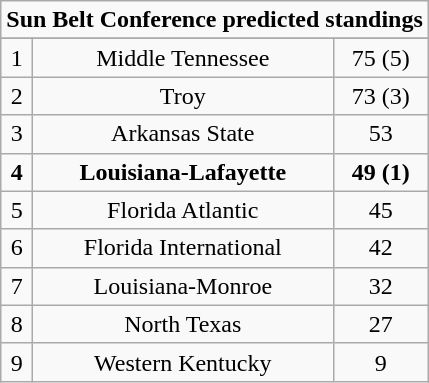<table class= "wikitable">
<tr style="text-align:center;">
<td colspan="3"><strong>Sun Belt Conference predicted standings</strong></td>
</tr>
<tr style="text-align:center;">
</tr>
<tr style="text-align:center;">
<td>1</td>
<td>Middle Tennessee</td>
<td>75 (5)</td>
</tr>
<tr style="text-align:center;">
<td>2</td>
<td>Troy</td>
<td>73 (3)</td>
</tr>
<tr style="text-align:center;">
<td>3</td>
<td>Arkansas State</td>
<td>53</td>
</tr>
<tr style="text-align:center;">
<td><strong>4</strong></td>
<td><strong>Louisiana-Lafayette</strong></td>
<td><strong>49 (1)</strong></td>
</tr>
<tr style="text-align:center;">
<td>5</td>
<td>Florida Atlantic</td>
<td>45</td>
</tr>
<tr style="text-align:center;">
<td>6</td>
<td>Florida International</td>
<td>42</td>
</tr>
<tr style="text-align:center;">
<td>7</td>
<td>Louisiana-Monroe</td>
<td>32</td>
</tr>
<tr style="text-align:center;">
<td>8</td>
<td>North Texas</td>
<td>27</td>
</tr>
<tr style="text-align:center;">
<td>9</td>
<td>Western Kentucky</td>
<td>9</td>
</tr>
</table>
